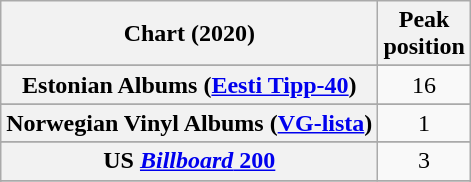<table class="wikitable sortable plainrowheaders" style="text-align:center">
<tr>
<th scope="col">Chart (2020)</th>
<th scope="col">Peak<br>position</th>
</tr>
<tr>
</tr>
<tr>
</tr>
<tr>
</tr>
<tr>
</tr>
<tr>
</tr>
<tr>
</tr>
<tr>
</tr>
<tr>
</tr>
<tr>
<th scope="row">Estonian Albums (<a href='#'>Eesti Tipp-40</a>)</th>
<td>16</td>
</tr>
<tr>
</tr>
<tr>
</tr>
<tr>
</tr>
<tr>
</tr>
<tr>
</tr>
<tr>
</tr>
<tr>
</tr>
<tr>
</tr>
<tr>
</tr>
<tr>
<th scope="row">Norwegian Vinyl Albums (<a href='#'>VG-lista</a>)</th>
<td>1</td>
</tr>
<tr>
</tr>
<tr>
</tr>
<tr>
</tr>
<tr>
</tr>
<tr>
</tr>
<tr>
</tr>
<tr>
</tr>
<tr>
<th scope="row">US <a href='#'><em>Billboard</em> 200</a></th>
<td>3</td>
</tr>
<tr>
</tr>
<tr>
</tr>
</table>
